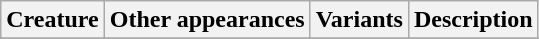<table class="wikitable">
<tr ">
<th>Creature</th>
<th>Other appearances</th>
<th>Variants</th>
<th>Description</th>
</tr>
<tr>
</tr>
</table>
